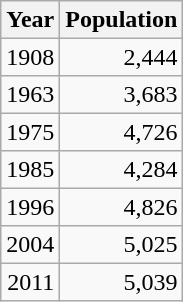<table class="wikitable" style="line-height:1.1em;">
<tr>
<th>Year</th>
<th>Population</th>
</tr>
<tr align="right">
<td>1908</td>
<td>2,444</td>
</tr>
<tr align="right">
<td>1963</td>
<td>3,683</td>
</tr>
<tr align="right">
<td>1975</td>
<td>4,726</td>
</tr>
<tr align="right">
<td>1985</td>
<td>4,284</td>
</tr>
<tr align="right">
<td>1996</td>
<td>4,826</td>
</tr>
<tr align="right">
<td>2004</td>
<td>5,025</td>
</tr>
<tr align="right">
<td>2011</td>
<td>5,039</td>
</tr>
</table>
